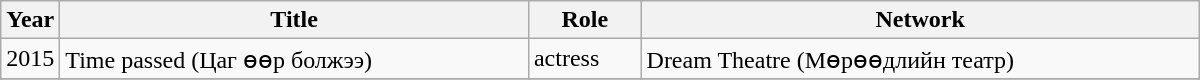<table class="wikitable" style="width:800px">
<tr>
<th width=10>Year</th>
<th>Title</th>
<th>Role</th>
<th>Network</th>
</tr>
<tr>
<td>2015</td>
<td>Time passed (Цаг өөр болжээ)</td>
<td>actress</td>
<td>Dream Theatre (Мөрөөдлийн театр)</td>
</tr>
<tr>
</tr>
</table>
